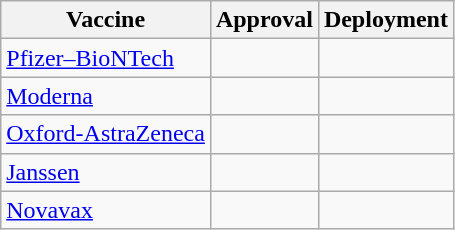<table class="wikitable">
<tr>
<th>Vaccine</th>
<th>Approval</th>
<th>Deployment</th>
</tr>
<tr>
<td><a href='#'>Pfizer–BioNTech</a></td>
<td></td>
<td></td>
</tr>
<tr>
<td><a href='#'>Moderna</a></td>
<td></td>
<td></td>
</tr>
<tr>
<td><a href='#'>Oxford-AstraZeneca</a></td>
<td></td>
<td></td>
</tr>
<tr>
<td><a href='#'>Janssen</a></td>
<td></td>
<td></td>
</tr>
<tr>
<td><a href='#'>Novavax</a></td>
<td></td>
<td></td>
</tr>
</table>
